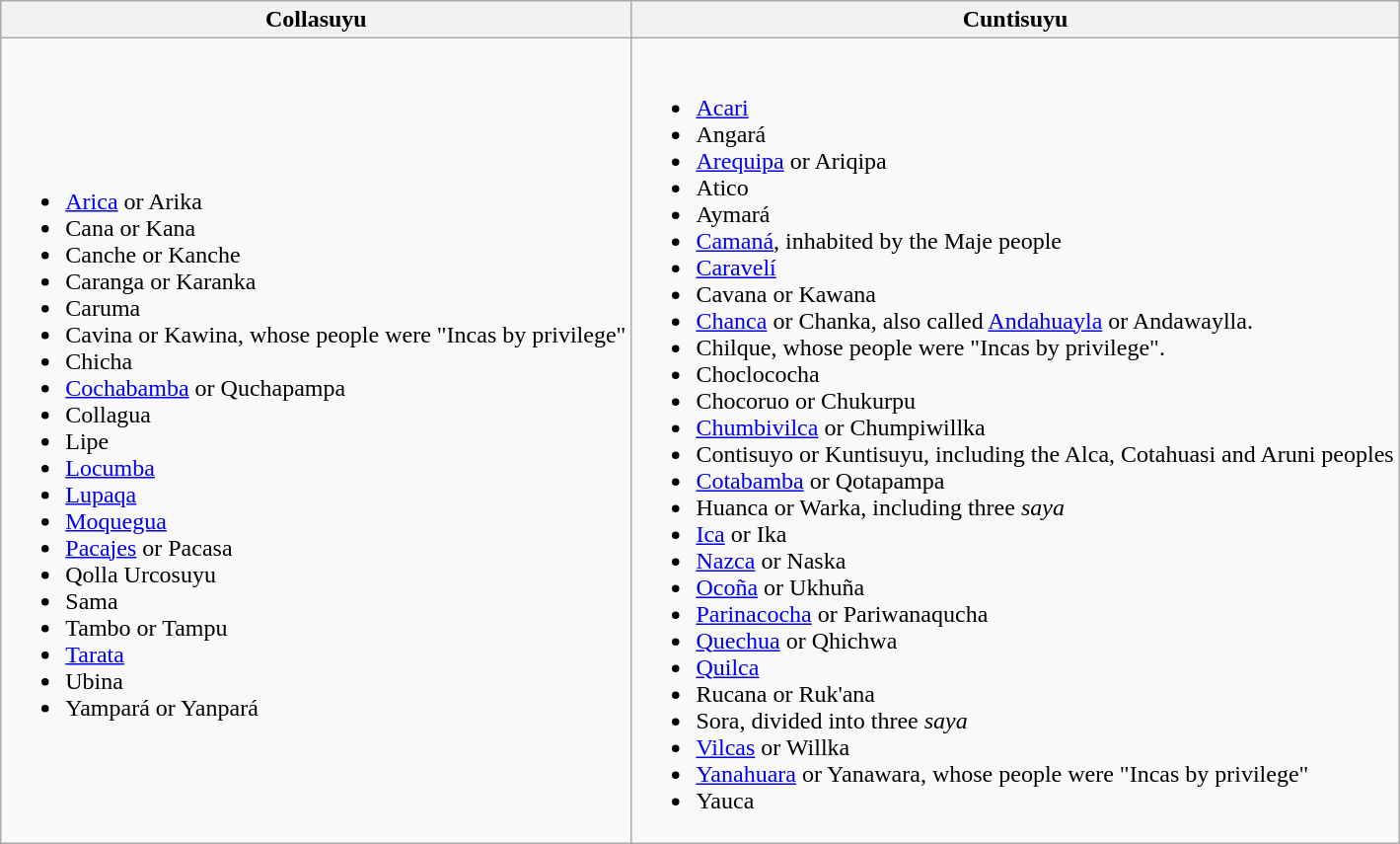<table class="wikitable">
<tr>
<th>Collasuyu</th>
<th>Cuntisuyu</th>
</tr>
<tr>
<td><br><ul><li><a href='#'>Arica</a> or Arika</li><li>Cana or Kana</li><li>Canche or Kanche</li><li>Caranga or Karanka</li><li>Caruma</li><li>Cavina or Kawina, whose people were "Incas by privilege"</li><li>Chicha</li><li><a href='#'>Cochabamba</a> or Quchapampa</li><li>Collagua</li><li>Lipe</li><li><a href='#'>Locumba</a></li><li><a href='#'>Lupaqa</a></li><li><a href='#'>Moquegua</a></li><li><a href='#'>Pacajes</a> or Pacasa</li><li>Qolla Urcosuyu</li><li>Sama</li><li>Tambo or Tampu</li><li><a href='#'>Tarata</a></li><li>Ubina</li><li>Yampará or Yanpará</li></ul></td>
<td><br><ul><li><a href='#'>Acari</a></li><li>Angará</li><li><a href='#'>Arequipa</a> or Ariqipa</li><li>Atico</li><li>Aymará</li><li><a href='#'>Camaná</a>, inhabited by the Maje people</li><li><a href='#'>Caravelí</a></li><li>Cavana or Kawana</li><li><a href='#'>Chanca</a> or Chanka, also called <a href='#'>Andahuayla</a> or Andawaylla.</li><li>Chilque, whose people were "Incas by privilege".</li><li>Choclococha</li><li>Chocoruo or Chukurpu</li><li><a href='#'>Chumbivilca</a> or Chumpiwillka</li><li>Contisuyo or Kuntisuyu, including the Alca, Cotahuasi and Aruni peoples</li><li><a href='#'>Cotabamba</a> or Qotapampa</li><li>Huanca or Warka, including three <em>saya</em></li><li><a href='#'>Ica</a> or Ika</li><li><a href='#'>Nazca</a> or Naska</li><li><a href='#'>Ocoña</a> or Ukhuña</li><li><a href='#'>Parinacocha</a> or Pariwanaqucha</li><li><a href='#'>Quechua</a> or Qhichwa</li><li><a href='#'>Quilca</a></li><li>Rucana or Ruk'ana</li><li>Sora, divided into three <em>saya</em></li><li><a href='#'>Vilcas</a> or Willka</li><li><a href='#'>Yanahuara</a> or Yanawara, whose people were "Incas by privilege"</li><li>Yauca</li></ul></td>
</tr>
</table>
